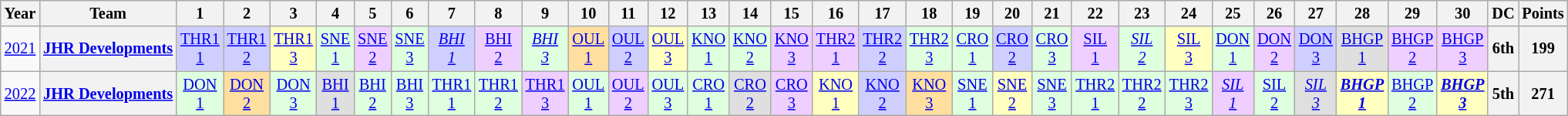<table class="wikitable" style="text-align:center; font-size:85%">
<tr>
<th>Year</th>
<th>Team</th>
<th>1</th>
<th>2</th>
<th>3</th>
<th>4</th>
<th>5</th>
<th>6</th>
<th>7</th>
<th>8</th>
<th>9</th>
<th>10</th>
<th>11</th>
<th>12</th>
<th>13</th>
<th>14</th>
<th>15</th>
<th>16</th>
<th>17</th>
<th>18</th>
<th>19</th>
<th>20</th>
<th>21</th>
<th>22</th>
<th>23</th>
<th>24</th>
<th>25</th>
<th>26</th>
<th>27</th>
<th>28</th>
<th>29</th>
<th>30</th>
<th>DC</th>
<th>Points</th>
</tr>
<tr>
<td><a href='#'>2021</a></td>
<th nowrap><a href='#'>JHR Developments</a></th>
<td style="background:#CFCFFF;"><a href='#'>THR1<br>1</a><br></td>
<td style="background:#CFCFFF;"><a href='#'>THR1<br>2</a><br></td>
<td style="background:#FFFFBF;"><a href='#'>THR1<br>3</a><br></td>
<td style="background:#DFFFDF;"><a href='#'>SNE<br>1</a><br></td>
<td style="background:#EFCFFF;"><a href='#'>SNE<br>2</a><br></td>
<td style="background:#DFFFDF;"><a href='#'>SNE<br>3</a><br></td>
<td style="background:#CFCFFF;"><em><a href='#'>BHI<br>1</a></em><br></td>
<td style="background:#EFCFFF;"><a href='#'>BHI<br>2</a><br></td>
<td style="background:#DFFFDF;"><em><a href='#'>BHI<br>3</a></em><br></td>
<td style="background:#FFDF9F;"><a href='#'>OUL<br>1</a><br></td>
<td style="background:#CFCFFF;"><a href='#'>OUL<br>2</a><br></td>
<td style="background:#FFFFBF;"><a href='#'>OUL<br>3</a><br></td>
<td style="background:#DFFFDF;"><a href='#'>KNO<br>1</a><br></td>
<td style="background:#DFFFDF;"><a href='#'>KNO<br>2</a><br></td>
<td style="background:#EFCFFF;"><a href='#'>KNO<br>3</a><br></td>
<td style="background:#EFCFFF;"><a href='#'>THR2<br>1</a><br></td>
<td style="background:#CFCFFF;"><a href='#'>THR2<br>2</a><br></td>
<td style="background:#DFFFDF;"><a href='#'>THR2<br>3</a><br></td>
<td style="background:#DFFFDF;"><a href='#'>CRO<br>1</a><br></td>
<td style="background:#CFCFFF;"><a href='#'>CRO<br>2</a><br></td>
<td style="background:#DFFFDF;"><a href='#'>CRO<br>3</a><br></td>
<td style="background:#EFCFFF;"><a href='#'>SIL<br>1</a><br></td>
<td style="background:#DFFFDF;"><em><a href='#'>SIL<br>2</a></em><br></td>
<td style="background:#FFFFBF;"><a href='#'>SIL<br>3</a><br></td>
<td style="background:#DFFFDF;"><a href='#'>DON<br>1</a><br></td>
<td style="background:#EFCFFF;"><a href='#'>DON<br>2</a><br></td>
<td style="background:#CFCFFF;"><a href='#'>DON<br>3</a><br></td>
<td style="background:#DFDFDF;"><a href='#'>BHGP<br>1</a><br></td>
<td style="background:#EFCFFF;"><a href='#'>BHGP<br>2</a><br></td>
<td style="background:#EFCFFF;"><a href='#'>BHGP<br>3</a><br></td>
<th>6th</th>
<th>199</th>
</tr>
<tr>
<td><a href='#'>2022</a></td>
<th nowrap><a href='#'>JHR Developments</a></th>
<td style="background:#DFFFDF;"><a href='#'>DON<br>1</a><br></td>
<td style="background:#FFDF9F;"><a href='#'>DON<br>2</a><br></td>
<td style="background:#DFFFDF;"><a href='#'>DON<br>3</a><br></td>
<td style="background:#DFDFDF;"><a href='#'>BHI<br>1</a><br></td>
<td style="background:#DFFFDF;"><a href='#'>BHI<br>2</a><br></td>
<td style="background:#DFFFDF;"><a href='#'>BHI<br>3</a><br></td>
<td style="background:#DFFFDF;"><a href='#'>THR1<br>1</a><br></td>
<td style="background:#DFFFDF;"><a href='#'>THR1<br>2</a><br></td>
<td style="background:#EFCFFF;"><a href='#'>THR1<br>3</a><br></td>
<td style="background:#DFFFDF;"><a href='#'>OUL<br>1</a><br></td>
<td style="background:#EFCFFF;"><a href='#'>OUL<br>2</a><br></td>
<td style="background:#DFFFDF;"><a href='#'>OUL<br>3</a><br></td>
<td style="background:#DFFFDF;"><a href='#'>CRO<br>1</a><br></td>
<td style="background:#DFDFDF;"><a href='#'>CRO<br>2</a><br></td>
<td style="background:#EFCFFF;"><a href='#'>CRO<br>3</a><br></td>
<td style="background:#FFFFBF;"><a href='#'>KNO<br>1</a><br></td>
<td style="background:#CFCFFF;"><a href='#'>KNO<br>2</a><br></td>
<td style="background:#FFDF9F;"><a href='#'>KNO<br>3</a><br></td>
<td style="background:#DFFFDF;"><a href='#'>SNE<br>1</a><br></td>
<td style="background:#FFFFBF;"><a href='#'>SNE<br>2</a><br></td>
<td style="background:#DFFFDF;"><a href='#'>SNE<br>3</a><br></td>
<td style="background:#DFFFDF;"><a href='#'>THR2<br>1</a><br></td>
<td style="background:#DFFFDF;"><a href='#'>THR2<br>2</a><br></td>
<td style="background:#DFFFDF;"><a href='#'>THR2<br>3</a><br></td>
<td style="background:#EFCFFF;"><em><a href='#'>SIL<br>1</a></em><br></td>
<td style="background:#DFFFDF;"><a href='#'>SIL<br>2</a><br></td>
<td style="background:#DFDFDF;"><em><a href='#'>SIL<br>3</a></em><br></td>
<td style="background:#FFFFBF;"><strong><em><a href='#'>BHGP<br>1</a></em></strong><br></td>
<td style="background:#DFFFDF;"><a href='#'>BHGP<br>2</a><br></td>
<td style="background:#FFFFBF;"><strong><em><a href='#'>BHGP<br>3</a></em></strong><br></td>
<th>5th</th>
<th>271</th>
</tr>
</table>
